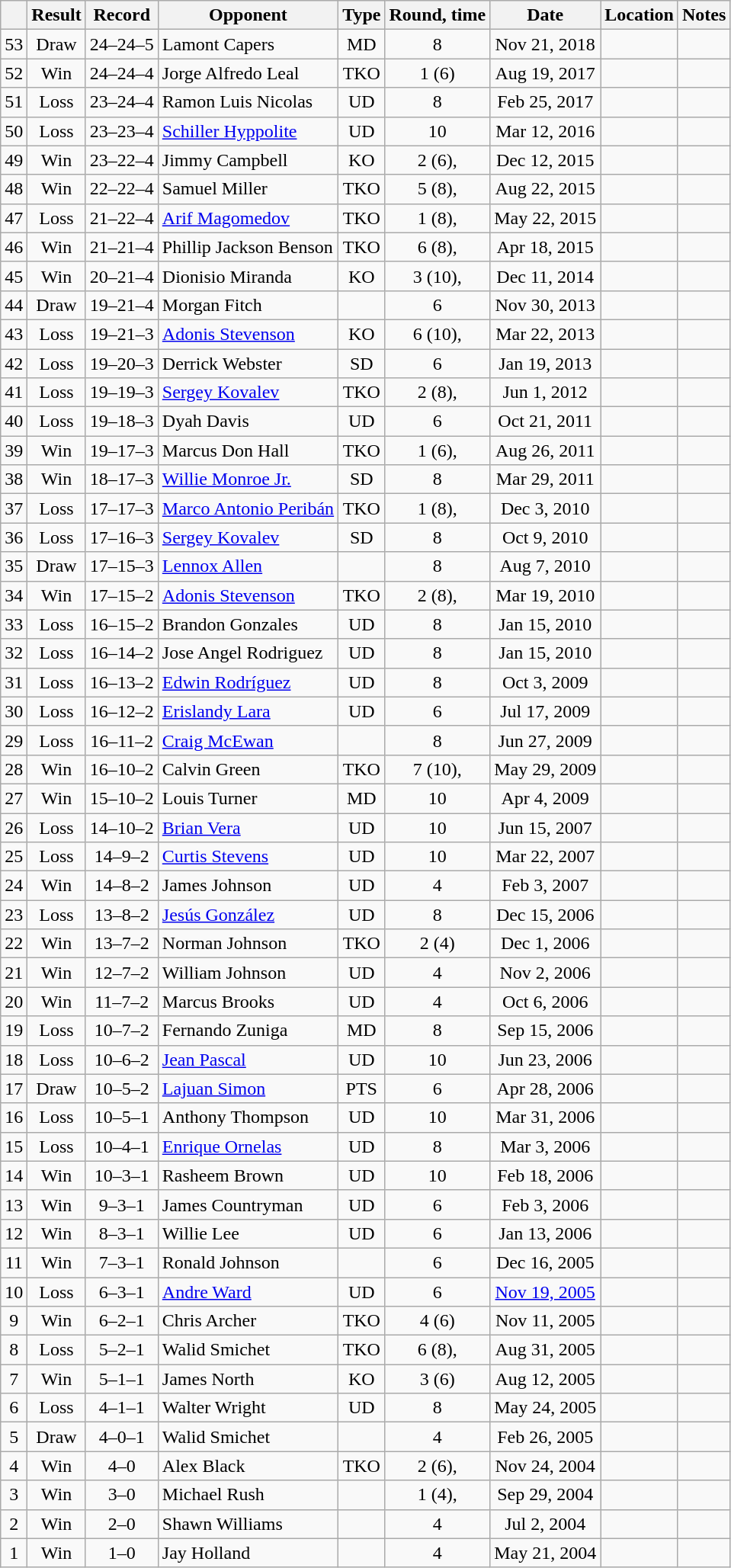<table class="wikitable" style="text-align:center">
<tr>
<th></th>
<th>Result</th>
<th>Record</th>
<th>Opponent</th>
<th>Type</th>
<th>Round, time</th>
<th>Date</th>
<th>Location</th>
<th>Notes</th>
</tr>
<tr>
<td>53</td>
<td>Draw</td>
<td>24–24–5</td>
<td style="text-align:left;">Lamont Capers</td>
<td>MD</td>
<td>8</td>
<td>Nov 21, 2018</td>
<td style="text-align:left;"></td>
<td></td>
</tr>
<tr>
<td>52</td>
<td>Win</td>
<td>24–24–4</td>
<td style="text-align:left;">Jorge Alfredo Leal</td>
<td>TKO</td>
<td>1 (6) </td>
<td>Aug 19, 2017</td>
<td style="text-align:left;"></td>
<td></td>
</tr>
<tr>
<td>51</td>
<td>Loss</td>
<td>23–24–4</td>
<td style="text-align:left;">Ramon Luis Nicolas</td>
<td>UD</td>
<td>8</td>
<td>Feb 25, 2017</td>
<td style="text-align:left;"></td>
<td></td>
</tr>
<tr>
<td>50</td>
<td>Loss</td>
<td>23–23–4</td>
<td style="text-align:left;"><a href='#'>Schiller Hyppolite</a></td>
<td>UD</td>
<td>10</td>
<td>Mar 12, 2016</td>
<td style="text-align:left;"></td>
<td></td>
</tr>
<tr>
<td>49</td>
<td>Win</td>
<td>23–22–4</td>
<td style="text-align:left;">Jimmy Campbell</td>
<td>KO</td>
<td>2 (6), </td>
<td>Dec 12, 2015</td>
<td style="text-align:left;"></td>
<td></td>
</tr>
<tr>
<td>48</td>
<td>Win</td>
<td>22–22–4</td>
<td style="text-align:left;">Samuel Miller</td>
<td>TKO</td>
<td>5 (8), </td>
<td>Aug 22, 2015</td>
<td style="text-align:left;"></td>
<td></td>
</tr>
<tr>
<td>47</td>
<td>Loss</td>
<td>21–22–4</td>
<td style="text-align:left;"><a href='#'>Arif Magomedov</a></td>
<td>TKO</td>
<td>1 (8), </td>
<td>May 22, 2015</td>
<td style="text-align:left;"></td>
<td></td>
</tr>
<tr>
<td>46</td>
<td>Win</td>
<td>21–21–4</td>
<td style="text-align:left;">Phillip Jackson Benson</td>
<td>TKO</td>
<td>6 (8), </td>
<td>Apr 18, 2015</td>
<td style="text-align:left;"></td>
<td></td>
</tr>
<tr>
<td>45</td>
<td>Win</td>
<td>20–21–4</td>
<td style="text-align:left;">Dionisio Miranda</td>
<td>KO</td>
<td>3 (10), </td>
<td>Dec 11, 2014</td>
<td style="text-align:left;"></td>
<td></td>
</tr>
<tr>
<td>44</td>
<td>Draw</td>
<td>19–21–4</td>
<td style="text-align:left;">Morgan Fitch</td>
<td></td>
<td>6</td>
<td>Nov 30, 2013</td>
<td style="text-align:left;"></td>
<td></td>
</tr>
<tr>
<td>43</td>
<td>Loss</td>
<td>19–21–3</td>
<td style="text-align:left;"><a href='#'>Adonis Stevenson</a></td>
<td>KO</td>
<td>6 (10), </td>
<td>Mar 22, 2013</td>
<td style="text-align:left;"></td>
<td></td>
</tr>
<tr>
<td>42</td>
<td>Loss</td>
<td>19–20–3</td>
<td style="text-align:left;">Derrick Webster</td>
<td>SD</td>
<td>6</td>
<td>Jan 19, 2013</td>
<td style="text-align:left;"></td>
<td></td>
</tr>
<tr>
<td>41</td>
<td>Loss</td>
<td>19–19–3</td>
<td style="text-align:left;"><a href='#'>Sergey Kovalev</a></td>
<td>TKO</td>
<td>2 (8), </td>
<td>Jun 1, 2012</td>
<td style="text-align:left;"></td>
<td></td>
</tr>
<tr>
<td>40</td>
<td>Loss</td>
<td>19–18–3</td>
<td style="text-align:left;">Dyah Davis</td>
<td>UD</td>
<td>6</td>
<td>Oct 21, 2011</td>
<td style="text-align:left;"></td>
<td></td>
</tr>
<tr>
<td>39</td>
<td>Win</td>
<td>19–17–3</td>
<td style="text-align:left;">Marcus Don Hall</td>
<td>TKO</td>
<td>1 (6), </td>
<td>Aug 26, 2011</td>
<td style="text-align:left;"></td>
<td></td>
</tr>
<tr>
<td>38</td>
<td>Win</td>
<td>18–17–3</td>
<td style="text-align:left;"><a href='#'>Willie Monroe Jr.</a></td>
<td>SD</td>
<td>8</td>
<td>Mar 29, 2011</td>
<td style="text-align:left;"></td>
<td></td>
</tr>
<tr>
<td>37</td>
<td>Loss</td>
<td>17–17–3</td>
<td style="text-align:left;"><a href='#'>Marco Antonio Peribán</a></td>
<td>TKO</td>
<td>1 (8), </td>
<td>Dec 3, 2010</td>
<td style="text-align:left;"></td>
<td></td>
</tr>
<tr>
<td>36</td>
<td>Loss</td>
<td>17–16–3</td>
<td style="text-align:left;"><a href='#'>Sergey Kovalev</a></td>
<td>SD</td>
<td>8</td>
<td>Oct 9, 2010</td>
<td style="text-align:left;"></td>
<td></td>
</tr>
<tr>
<td>35</td>
<td>Draw</td>
<td>17–15–3</td>
<td style="text-align:left;"><a href='#'>Lennox Allen</a></td>
<td></td>
<td>8</td>
<td>Aug 7, 2010</td>
<td style="text-align:left;"></td>
<td></td>
</tr>
<tr>
<td>34</td>
<td>Win</td>
<td>17–15–2</td>
<td style="text-align:left;"><a href='#'>Adonis Stevenson</a></td>
<td>TKO</td>
<td>2 (8), </td>
<td>Mar 19, 2010</td>
<td style="text-align:left;"></td>
<td></td>
</tr>
<tr>
<td>33</td>
<td>Loss</td>
<td>16–15–2</td>
<td style="text-align:left;">Brandon Gonzales</td>
<td>UD</td>
<td>8</td>
<td>Jan 15, 2010</td>
<td style="text-align:left;"></td>
<td></td>
</tr>
<tr>
<td>32</td>
<td>Loss</td>
<td>16–14–2</td>
<td style="text-align:left;">Jose Angel Rodriguez</td>
<td>UD</td>
<td>8</td>
<td>Jan 15, 2010</td>
<td style="text-align:left;"></td>
<td></td>
</tr>
<tr>
<td>31</td>
<td>Loss</td>
<td>16–13–2</td>
<td style="text-align:left;"><a href='#'>Edwin Rodríguez</a></td>
<td>UD</td>
<td>8</td>
<td>Oct 3, 2009</td>
<td style="text-align:left;"></td>
<td></td>
</tr>
<tr>
<td>30</td>
<td>Loss</td>
<td>16–12–2</td>
<td style="text-align:left;"><a href='#'>Erislandy Lara</a></td>
<td>UD</td>
<td>6</td>
<td>Jul 17, 2009</td>
<td style="text-align:left;"></td>
<td></td>
</tr>
<tr>
<td>29</td>
<td>Loss</td>
<td>16–11–2</td>
<td style="text-align:left;"><a href='#'>Craig McEwan</a></td>
<td></td>
<td>8</td>
<td>Jun 27, 2009</td>
<td style="text-align:left;"></td>
<td></td>
</tr>
<tr>
<td>28</td>
<td>Win</td>
<td>16–10–2</td>
<td style="text-align:left;">Calvin Green</td>
<td>TKO</td>
<td>7 (10), </td>
<td>May 29, 2009</td>
<td style="text-align:left;"></td>
<td></td>
</tr>
<tr>
<td>27</td>
<td>Win</td>
<td>15–10–2</td>
<td style="text-align:left;">Louis Turner</td>
<td>MD</td>
<td>10</td>
<td>Apr 4, 2009</td>
<td style="text-align:left;"></td>
<td></td>
</tr>
<tr>
<td>26</td>
<td>Loss</td>
<td>14–10–2</td>
<td style="text-align:left;"><a href='#'>Brian Vera</a></td>
<td>UD</td>
<td>10</td>
<td>Jun 15, 2007</td>
<td style="text-align:left;"></td>
<td style="text-align:left;"></td>
</tr>
<tr>
<td>25</td>
<td>Loss</td>
<td>14–9–2</td>
<td style="text-align:left;"><a href='#'>Curtis Stevens</a></td>
<td>UD</td>
<td>10</td>
<td>Mar 22, 2007</td>
<td style="text-align:left;"></td>
<td></td>
</tr>
<tr>
<td>24</td>
<td>Win</td>
<td>14–8–2</td>
<td style="text-align:left;">James Johnson</td>
<td>UD</td>
<td>4</td>
<td>Feb 3, 2007</td>
<td style="text-align:left;"></td>
<td></td>
</tr>
<tr>
<td>23</td>
<td>Loss</td>
<td>13–8–2</td>
<td style="text-align:left;"><a href='#'>Jesús González</a></td>
<td>UD</td>
<td>8</td>
<td>Dec 15, 2006</td>
<td style="text-align:left;"></td>
<td></td>
</tr>
<tr>
<td>22</td>
<td>Win</td>
<td>13–7–2</td>
<td style="text-align:left;">Norman Johnson</td>
<td>TKO</td>
<td>2 (4)</td>
<td>Dec 1, 2006</td>
<td style="text-align:left;"></td>
<td></td>
</tr>
<tr>
<td>21</td>
<td>Win</td>
<td>12–7–2</td>
<td style="text-align:left;">William Johnson</td>
<td>UD</td>
<td>4</td>
<td>Nov 2, 2006</td>
<td style="text-align:left;"></td>
<td></td>
</tr>
<tr>
<td>20</td>
<td>Win</td>
<td>11–7–2</td>
<td style="text-align:left;">Marcus Brooks</td>
<td>UD</td>
<td>4</td>
<td>Oct 6, 2006</td>
<td style="text-align:left;"></td>
<td></td>
</tr>
<tr>
<td>19</td>
<td>Loss</td>
<td>10–7–2</td>
<td style="text-align:left;">Fernando Zuniga</td>
<td>MD</td>
<td>8</td>
<td>Sep 15, 2006</td>
<td style="text-align:left;"></td>
<td></td>
</tr>
<tr>
<td>18</td>
<td>Loss</td>
<td>10–6–2</td>
<td style="text-align:left;"><a href='#'>Jean Pascal</a></td>
<td>UD</td>
<td>10</td>
<td>Jun 23, 2006</td>
<td style="text-align:left;"></td>
<td style="text-align:left;"></td>
</tr>
<tr>
<td>17</td>
<td>Draw</td>
<td>10–5–2</td>
<td style="text-align:left;"><a href='#'>Lajuan Simon</a></td>
<td>PTS</td>
<td>6</td>
<td>Apr 28, 2006</td>
<td style="text-align:left;"></td>
<td></td>
</tr>
<tr>
<td>16</td>
<td>Loss</td>
<td>10–5–1</td>
<td style="text-align:left;">Anthony Thompson</td>
<td>UD</td>
<td>10</td>
<td>Mar 31, 2006</td>
<td style="text-align:left;"></td>
<td></td>
</tr>
<tr>
<td>15</td>
<td>Loss</td>
<td>10–4–1</td>
<td style="text-align:left;"><a href='#'>Enrique Ornelas</a></td>
<td>UD</td>
<td>8</td>
<td>Mar 3, 2006</td>
<td style="text-align:left;"></td>
<td></td>
</tr>
<tr>
<td>14</td>
<td>Win</td>
<td>10–3–1</td>
<td style="text-align:left;">Rasheem Brown</td>
<td>UD</td>
<td>10</td>
<td>Feb 18, 2006</td>
<td style="text-align:left;"></td>
<td></td>
</tr>
<tr>
<td>13</td>
<td>Win</td>
<td>9–3–1</td>
<td style="text-align:left;">James Countryman</td>
<td>UD</td>
<td>6</td>
<td>Feb 3, 2006</td>
<td style="text-align:left;"></td>
<td></td>
</tr>
<tr>
<td>12</td>
<td>Win</td>
<td>8–3–1</td>
<td style="text-align:left;">Willie Lee</td>
<td>UD</td>
<td>6</td>
<td>Jan 13, 2006</td>
<td style="text-align:left;"></td>
<td></td>
</tr>
<tr>
<td>11</td>
<td>Win</td>
<td>7–3–1</td>
<td style="text-align:left;">Ronald Johnson</td>
<td></td>
<td>6</td>
<td>Dec 16, 2005</td>
<td style="text-align:left;"></td>
<td></td>
</tr>
<tr>
<td>10</td>
<td>Loss</td>
<td>6–3–1</td>
<td style="text-align:left;"><a href='#'>Andre Ward</a></td>
<td>UD</td>
<td>6</td>
<td><a href='#'>Nov 19, 2005</a></td>
<td style="text-align:left;"></td>
<td></td>
</tr>
<tr>
<td>9</td>
<td>Win</td>
<td>6–2–1</td>
<td style="text-align:left;">Chris Archer</td>
<td>TKO</td>
<td>4 (6)</td>
<td>Nov 11, 2005</td>
<td style="text-align:left;"></td>
<td></td>
</tr>
<tr>
<td>8</td>
<td>Loss</td>
<td>5–2–1</td>
<td style="text-align:left;">Walid Smichet</td>
<td>TKO</td>
<td>6 (8), </td>
<td>Aug 31, 2005</td>
<td style="text-align:left;"></td>
<td></td>
</tr>
<tr>
<td>7</td>
<td>Win</td>
<td>5–1–1</td>
<td style="text-align:left;">James North</td>
<td>KO</td>
<td>3 (6)</td>
<td>Aug 12, 2005</td>
<td style="text-align:left;"></td>
<td></td>
</tr>
<tr>
<td>6</td>
<td>Loss</td>
<td>4–1–1</td>
<td style="text-align:left;">Walter Wright</td>
<td>UD</td>
<td>8</td>
<td>May 24, 2005</td>
<td style="text-align:left;"></td>
<td></td>
</tr>
<tr>
<td>5</td>
<td>Draw</td>
<td>4–0–1</td>
<td style="text-align:left;">Walid Smichet</td>
<td></td>
<td>4</td>
<td>Feb 26, 2005</td>
<td style="text-align:left;"></td>
<td></td>
</tr>
<tr>
<td>4</td>
<td>Win</td>
<td>4–0</td>
<td style="text-align:left;">Alex Black</td>
<td>TKO</td>
<td>2 (6), </td>
<td>Nov 24, 2004</td>
<td style="text-align:left;"></td>
<td></td>
</tr>
<tr>
<td>3</td>
<td>Win</td>
<td>3–0</td>
<td style="text-align:left;">Michael Rush</td>
<td></td>
<td>1 (4), </td>
<td>Sep 29, 2004</td>
<td style="text-align:left;"></td>
<td></td>
</tr>
<tr>
<td>2</td>
<td>Win</td>
<td>2–0</td>
<td style="text-align:left;">Shawn Williams</td>
<td></td>
<td>4</td>
<td>Jul 2, 2004</td>
<td style="text-align:left;"></td>
<td></td>
</tr>
<tr>
<td>1</td>
<td>Win</td>
<td>1–0</td>
<td style="text-align:left;">Jay Holland</td>
<td></td>
<td>4</td>
<td>May 21, 2004</td>
<td style="text-align:left;"></td>
<td></td>
</tr>
</table>
